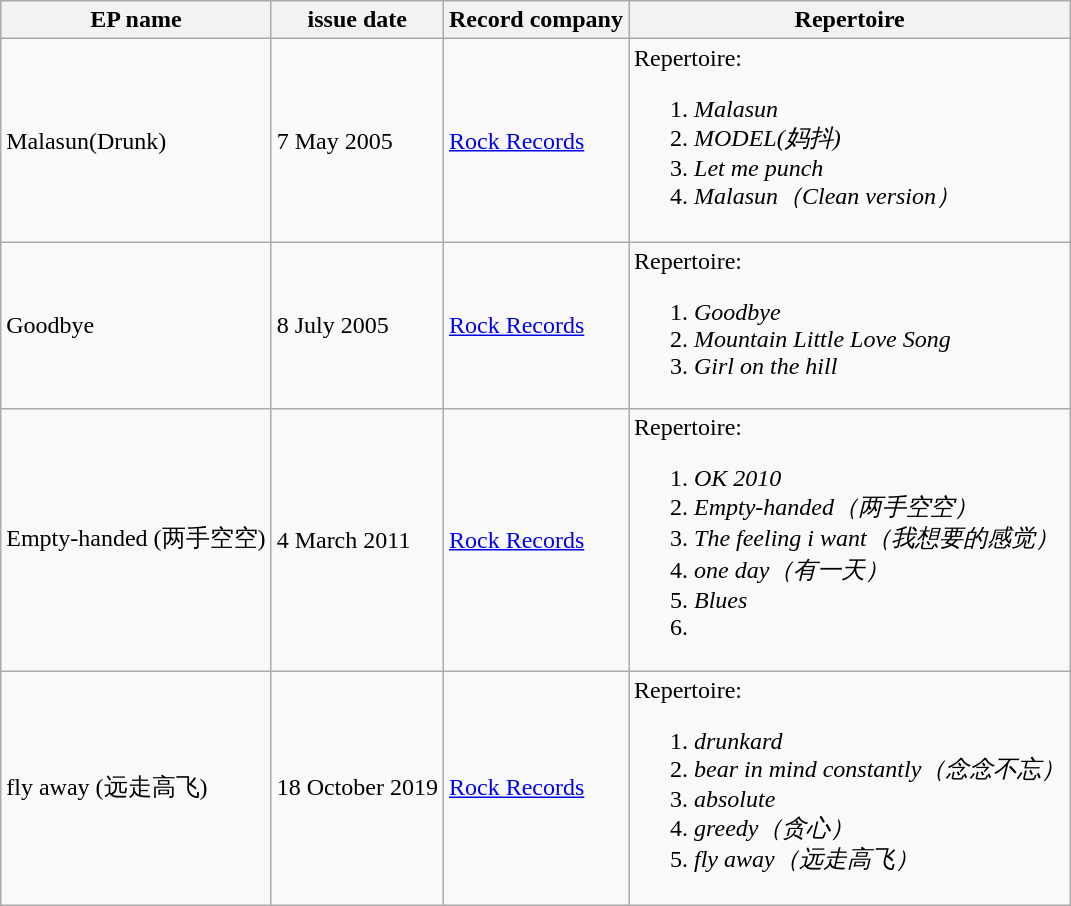<table class="wikitable">
<tr>
<th>EP name</th>
<th>issue date</th>
<th>Record company</th>
<th>Repertoire</th>
</tr>
<tr>
<td>Malasun(Drunk)</td>
<td>7 May 2005</td>
<td><a href='#'>Rock Records</a></td>
<td>Repertoire:<br><ol><li><em>Malasun</em></li><li><em>MODEL(妈抖)</em></li><li><em>Let me punch</em></li><li><em>Malasun（Clean version）</em></li></ol></td>
</tr>
<tr>
<td>Goodbye</td>
<td>8 July 2005</td>
<td><a href='#'>Rock Records</a></td>
<td>Repertoire:<br><ol><li><em>Goodbye</em></li><li><em>Mountain Little Love Song</em></li><li><em>Girl on the hill</em></li></ol></td>
</tr>
<tr>
<td>Empty-handed (两手空空)</td>
<td>4 March 2011</td>
<td><a href='#'>Rock Records</a></td>
<td>Repertoire:<br><ol><li><em>OK 2010</em></li><li><em>Empty-handed（两手空空）</em></li><li><em>The feeling i want（我想要的感觉）</em></li><li><em>one day（有一天）</em></li><li><em>Blues</em></li><li></li></ol></td>
</tr>
<tr>
<td>fly away (远走高飞)</td>
<td>18 October 2019</td>
<td><a href='#'>Rock Records</a></td>
<td>Repertoire:<br><ol><li><em>drunkard</em></li><li><em>bear in mind constantly（念念不忘）</em></li><li><em>absolute</em></li><li><em>greedy（贪心）</em></li><li><em>fly away（远走高飞）</em></li></ol></td>
</tr>
</table>
